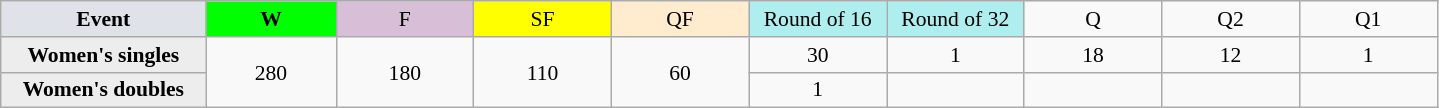<table class=wikitable style=font-size:90%;text-align:center>
<tr>
<td style="width:130px; background:#dfe2e9;"><strong>Event</strong></td>
<td style="width:80px; background:lime;"><strong>W</strong></td>
<td style="width:85px; background:thistle;">F</td>
<td style="width:85px; background:#ff0;">SF</td>
<td style="width:85px; background:#ffebcd;">QF</td>
<td style="width:85px; background:#afeeee;">Round of 16</td>
<td style="width:85px; background:#afeeee;">Round of 32</td>
<td width=85>Q</td>
<td width=85>Q2</td>
<td width=85>Q1</td>
</tr>
<tr>
<th style="background:#ededed;">Women's singles</th>
<td rowspan=2>280</td>
<td rowspan=2>180</td>
<td rowspan=2>110</td>
<td rowspan=2>60</td>
<td>30</td>
<td>1</td>
<td>18</td>
<td>12</td>
<td>1</td>
</tr>
<tr>
<th style="background:#ededed;">Women's doubles</th>
<td>1</td>
<td></td>
<td></td>
<td></td>
<td></td>
</tr>
</table>
